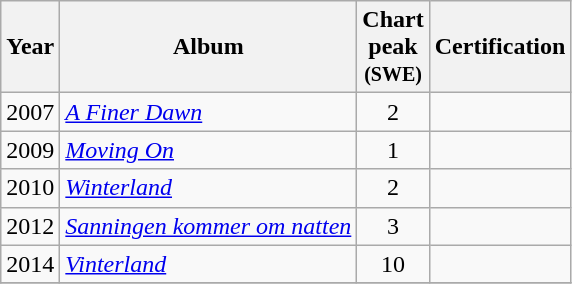<table class="wikitable">
<tr>
<th>Year</th>
<th>Album</th>
<th>Chart <br>peak<br><small>(SWE)<br></small></th>
<th>Certification</th>
</tr>
<tr>
<td>2007</td>
<td><em><a href='#'>A Finer Dawn</a></em></td>
<td style="text-align:center;">2</td>
<td></td>
</tr>
<tr>
<td>2009</td>
<td><em><a href='#'>Moving On</a></em></td>
<td style="text-align:center;">1</td>
<td></td>
</tr>
<tr>
<td>2010</td>
<td><em><a href='#'>Winterland</a></em></td>
<td style="text-align:center;">2</td>
<td></td>
</tr>
<tr>
<td>2012</td>
<td><em><a href='#'>Sanningen kommer om natten</a></em></td>
<td style="text-align:center;">3</td>
<td></td>
</tr>
<tr>
<td>2014</td>
<td><em><a href='#'>Vinterland</a></em></td>
<td style="text-align:center;">10</td>
<td></td>
</tr>
<tr>
</tr>
</table>
